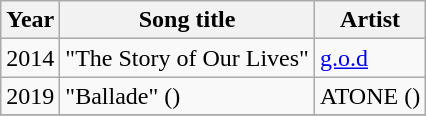<table class="wikitable sortable">
<tr>
<th>Year</th>
<th>Song title</th>
<th>Artist</th>
</tr>
<tr>
<td>2014</td>
<td>"The Story of Our Lives" </td>
<td><a href='#'>g.o.d</a></td>
</tr>
<tr>
<td>2019</td>
<td>"Ballade" () </td>
<td>ATONE ()</td>
</tr>
<tr>
</tr>
</table>
